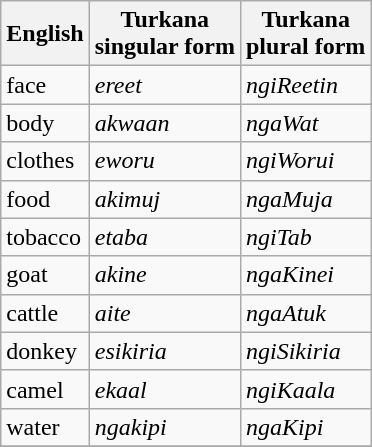<table class="wikitable">
<tr>
<th>English</th>
<th>Turkana <br> singular form</th>
<th>Turkana <br> plural form</th>
</tr>
<tr>
<td>face</td>
<td><em>ereet</em></td>
<td><em>ngiReetin</em></td>
</tr>
<tr>
<td>body</td>
<td><em>akwaan</em></td>
<td><em>ngaWat</em></td>
</tr>
<tr>
<td>clothes</td>
<td><em>eworu</em></td>
<td><em>ngiWorui</em></td>
</tr>
<tr>
<td>food</td>
<td><em>akimuj</em></td>
<td><em>ngaMuja</em></td>
</tr>
<tr>
<td>tobacco</td>
<td><em>etaba</em></td>
<td><em>ngiTab</em></td>
</tr>
<tr>
<td>goat</td>
<td><em>akine</em></td>
<td><em>ngaKinei</em></td>
</tr>
<tr>
<td>cattle</td>
<td><em>aite</em></td>
<td><em>ngaAtuk</em></td>
</tr>
<tr>
<td>donkey</td>
<td><em>esikiria</em></td>
<td><em>ngiSikiria</em></td>
</tr>
<tr>
<td>camel</td>
<td><em>ekaal</em></td>
<td><em>ngiKaala</em></td>
</tr>
<tr>
<td>water</td>
<td><em>ngakipi</em></td>
<td><em>ngaKipi</em></td>
</tr>
<tr>
</tr>
</table>
